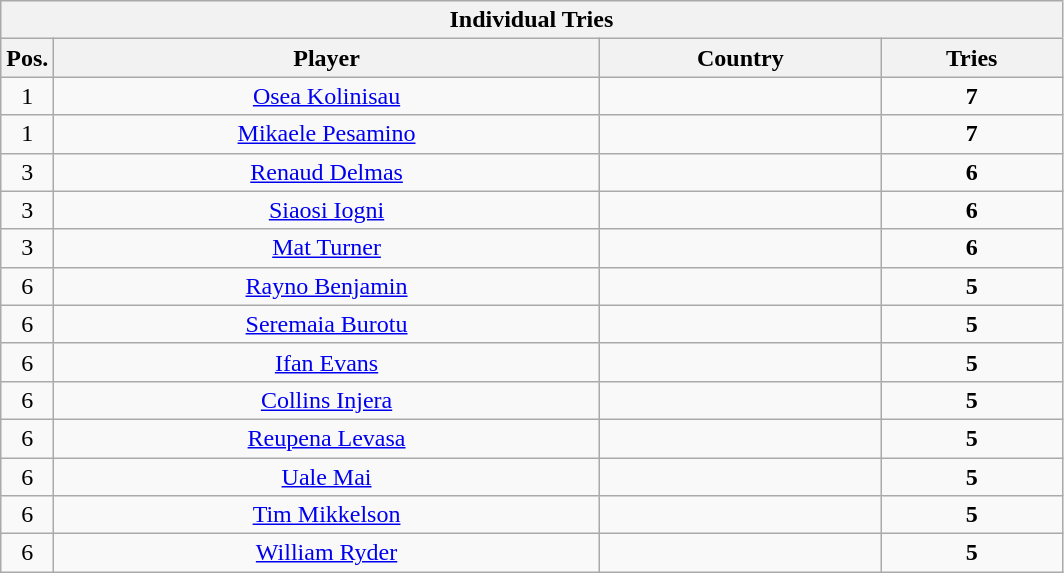<table class="wikitable" style="text-align:center">
<tr bgcolor="#efefef">
<th colspan=4 style="border-right:0px;";>Individual Tries</th>
</tr>
<tr bgcolor="#efefef">
<th width=5%>Pos.</th>
<th>Player</th>
<th>Country</th>
<th>Tries</th>
</tr>
<tr>
<td>1</td>
<td><a href='#'>Osea Kolinisau</a></td>
<td></td>
<td><strong>7</strong></td>
</tr>
<tr>
<td>1</td>
<td><a href='#'>Mikaele Pesamino</a></td>
<td></td>
<td><strong>7</strong></td>
</tr>
<tr>
<td>3</td>
<td><a href='#'>Renaud Delmas</a></td>
<td></td>
<td><strong>6</strong></td>
</tr>
<tr>
<td>3</td>
<td><a href='#'>Siaosi Iogni</a></td>
<td></td>
<td><strong>6</strong></td>
</tr>
<tr>
<td>3</td>
<td><a href='#'>Mat Turner</a></td>
<td></td>
<td><strong>6</strong></td>
</tr>
<tr>
<td>6</td>
<td><a href='#'>Rayno Benjamin</a></td>
<td></td>
<td><strong>5</strong></td>
</tr>
<tr>
<td>6</td>
<td><a href='#'>Seremaia Burotu</a></td>
<td></td>
<td><strong>5</strong></td>
</tr>
<tr>
<td>6</td>
<td><a href='#'>Ifan Evans</a></td>
<td></td>
<td><strong>5</strong></td>
</tr>
<tr>
<td>6</td>
<td><a href='#'>Collins Injera</a></td>
<td></td>
<td><strong>5</strong></td>
</tr>
<tr>
<td>6</td>
<td><a href='#'>Reupena Levasa</a></td>
<td></td>
<td><strong>5</strong></td>
</tr>
<tr>
<td>6</td>
<td><a href='#'>Uale Mai</a></td>
<td></td>
<td><strong>5</strong></td>
</tr>
<tr>
<td>6</td>
<td><a href='#'>Tim Mikkelson</a></td>
<td></td>
<td><strong>5</strong></td>
</tr>
<tr>
<td>6</td>
<td><a href='#'>William Ryder</a></td>
<td></td>
<td><strong>5</strong></td>
</tr>
</table>
